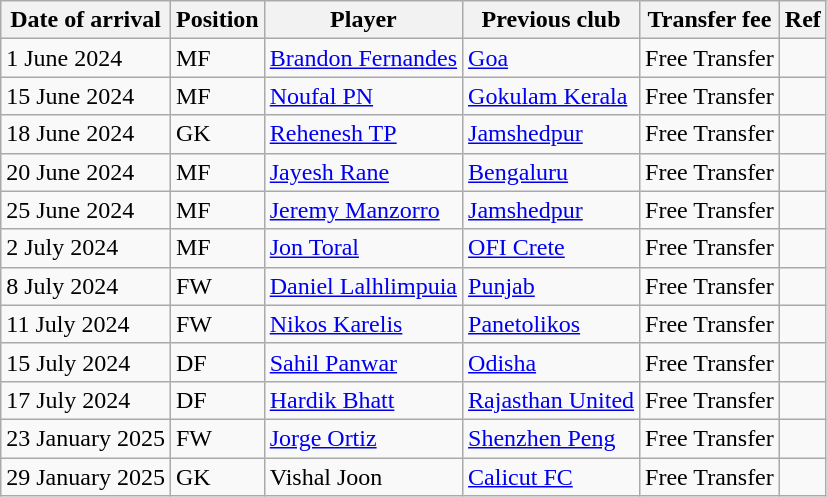<table class="wikitable plainrowheaders" style="text-align:center; text-align:left">
<tr>
<th scope="col">Date of arrival</th>
<th scope="col">Position</th>
<th scope="col">Player</th>
<th scope="col">Previous club</th>
<th scope="col">Transfer fee</th>
<th scope="col">Ref</th>
</tr>
<tr>
<td>1 June 2024</td>
<td>MF</td>
<td> <a href='#'>Brandon Fernandes</a></td>
<td> <a href='#'>Goa</a></td>
<td>Free Transfer</td>
<td></td>
</tr>
<tr>
<td>15 June 2024</td>
<td>MF</td>
<td> <a href='#'>Noufal PN</a></td>
<td> <a href='#'>Gokulam Kerala</a></td>
<td>Free Transfer</td>
<td></td>
</tr>
<tr>
<td>18 June 2024</td>
<td>GK</td>
<td> <a href='#'>Rehenesh TP</a></td>
<td> <a href='#'>Jamshedpur</a></td>
<td>Free Transfer</td>
<td></td>
</tr>
<tr>
<td>20 June 2024</td>
<td>MF</td>
<td> <a href='#'>Jayesh Rane</a></td>
<td> <a href='#'>Bengaluru</a></td>
<td>Free Transfer</td>
<td></td>
</tr>
<tr>
<td>25 June 2024</td>
<td>MF</td>
<td> <a href='#'>Jeremy Manzorro</a></td>
<td> <a href='#'>Jamshedpur</a></td>
<td>Free Transfer</td>
<td></td>
</tr>
<tr>
<td>2 July 2024</td>
<td>MF</td>
<td> <a href='#'>Jon Toral</a></td>
<td> <a href='#'>OFI Crete</a></td>
<td>Free Transfer</td>
<td></td>
</tr>
<tr>
<td>8 July 2024</td>
<td>FW</td>
<td> <a href='#'>Daniel Lalhlimpuia</a></td>
<td> <a href='#'>Punjab</a></td>
<td>Free Transfer</td>
<td></td>
</tr>
<tr>
<td>11 July 2024</td>
<td>FW</td>
<td> <a href='#'>Nikos Karelis</a></td>
<td> <a href='#'>Panetolikos</a></td>
<td>Free Transfer</td>
<td></td>
</tr>
<tr>
<td>15 July 2024</td>
<td>DF</td>
<td> <a href='#'>Sahil Panwar</a></td>
<td> <a href='#'>Odisha</a></td>
<td>Free Transfer</td>
<td></td>
</tr>
<tr>
<td>17 July 2024</td>
<td>DF</td>
<td> <a href='#'>Hardik Bhatt</a></td>
<td> <a href='#'>Rajasthan United</a></td>
<td>Free Transfer</td>
<td></td>
</tr>
<tr>
<td>23 January 2025</td>
<td>FW</td>
<td> <a href='#'>Jorge Ortiz</a></td>
<td> <a href='#'>Shenzhen Peng</a></td>
<td>Free Transfer</td>
<td></td>
</tr>
<tr>
<td>29 January 2025</td>
<td>GK</td>
<td> Vishal Joon</td>
<td> <a href='#'>Calicut FC</a></td>
<td>Free Transfer</td>
<td></td>
</tr>
</table>
